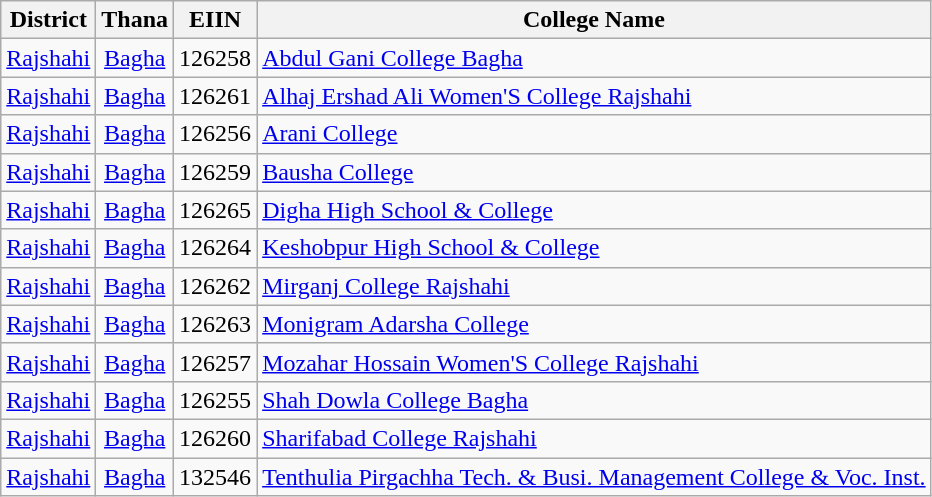<table class="wikitable">
<tr>
<th style="text-align: center;">District</th>
<th style="text-align: center;">Thana</th>
<th style="text-align: center;">EIIN</th>
<th style="text-align: center;">College Name</th>
</tr>
<tr>
<td style="text-align: center;"><a href='#'>Rajshahi</a></td>
<td style="text-align: center;"><a href='#'>Bagha</a></td>
<td style="text-align: center;">126258</td>
<td><a href='#'>Abdul Gani College Bagha</a></td>
</tr>
<tr>
<td style="text-align: center;"><a href='#'>Rajshahi</a></td>
<td style="text-align: center;"><a href='#'>Bagha</a></td>
<td style="text-align: center;">126261</td>
<td><a href='#'>Alhaj Ershad Ali Women'S College Rajshahi</a></td>
</tr>
<tr>
<td style="text-align: center;"><a href='#'>Rajshahi</a></td>
<td style="text-align: center;"><a href='#'>Bagha</a></td>
<td style="text-align: center;">126256</td>
<td><a href='#'>Arani College</a></td>
</tr>
<tr>
<td style="text-align: center;"><a href='#'>Rajshahi</a></td>
<td style="text-align: center;"><a href='#'>Bagha</a></td>
<td style="text-align: center;">126259</td>
<td><a href='#'>Bausha College</a></td>
</tr>
<tr>
<td style="text-align: center;"><a href='#'>Rajshahi</a></td>
<td style="text-align: center;"><a href='#'>Bagha</a></td>
<td style="text-align: center;">126265</td>
<td><a href='#'>Digha High School & College</a></td>
</tr>
<tr>
<td style="text-align: center;"><a href='#'>Rajshahi</a></td>
<td style="text-align: center;"><a href='#'>Bagha</a></td>
<td style="text-align: center;">126264</td>
<td><a href='#'>Keshobpur High School & College</a></td>
</tr>
<tr>
<td style="text-align: center;"><a href='#'>Rajshahi</a></td>
<td style="text-align: center;"><a href='#'>Bagha</a></td>
<td style="text-align: center;">126262</td>
<td><a href='#'>Mirganj College Rajshahi</a></td>
</tr>
<tr>
<td style="text-align: center;"><a href='#'>Rajshahi</a></td>
<td style="text-align: center;"><a href='#'>Bagha</a></td>
<td style="text-align: center;">126263</td>
<td><a href='#'>Monigram Adarsha College</a></td>
</tr>
<tr>
<td style="text-align: center;"><a href='#'>Rajshahi</a></td>
<td style="text-align: center;"><a href='#'>Bagha</a></td>
<td style="text-align: center;">126257</td>
<td><a href='#'>Mozahar Hossain Women'S College Rajshahi</a></td>
</tr>
<tr>
<td style="text-align: center;"><a href='#'>Rajshahi</a></td>
<td style="text-align: center;"><a href='#'>Bagha</a></td>
<td style="text-align: center;">126255</td>
<td><a href='#'>Shah Dowla College Bagha</a></td>
</tr>
<tr>
<td style="text-align: center;"><a href='#'>Rajshahi</a></td>
<td style="text-align: center;"><a href='#'>Bagha</a></td>
<td style="text-align: center;">126260</td>
<td><a href='#'>Sharifabad College Rajshahi</a></td>
</tr>
<tr>
<td style="text-align: center;"><a href='#'>Rajshahi</a></td>
<td style="text-align: center;"><a href='#'>Bagha</a></td>
<td style="text-align: center;">132546</td>
<td><a href='#'>Tenthulia Pirgachha Tech. & Busi. Management College & Voc. Inst.</a></td>
</tr>
</table>
